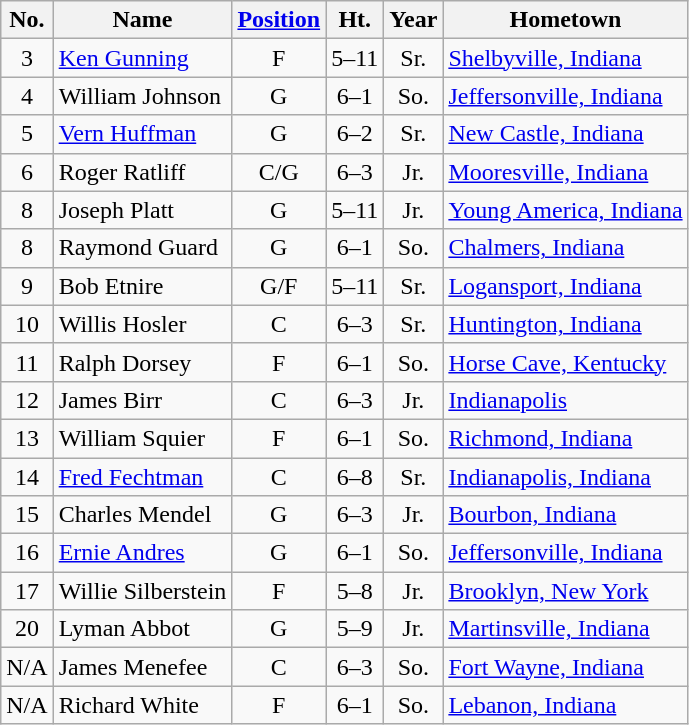<table class="wikitable" style="text-align:center">
<tr>
<th>No.</th>
<th>Name</th>
<th><a href='#'>Position</a></th>
<th>Ht.</th>
<th>Year</th>
<th>Hometown</th>
</tr>
<tr>
<td>3</td>
<td style="text-align:left"><a href='#'>Ken Gunning</a></td>
<td>F</td>
<td>5–11</td>
<td>Sr.</td>
<td style="text-align:left"><a href='#'>Shelbyville, Indiana</a></td>
</tr>
<tr>
<td>4</td>
<td style="text-align:left">William Johnson</td>
<td>G</td>
<td>6–1</td>
<td>So.</td>
<td style="text-align:left"><a href='#'>Jeffersonville, Indiana</a></td>
</tr>
<tr>
<td>5</td>
<td style="text-align:left"><a href='#'>Vern Huffman</a></td>
<td>G</td>
<td>6–2</td>
<td>Sr.</td>
<td style="text-align:left"><a href='#'>New Castle, Indiana</a></td>
</tr>
<tr>
<td>6</td>
<td style="text-align:left">Roger Ratliff</td>
<td>C/G</td>
<td>6–3</td>
<td>Jr.</td>
<td style="text-align:left"><a href='#'>Mooresville, Indiana</a></td>
</tr>
<tr>
<td>8</td>
<td style="text-align:left">Joseph Platt</td>
<td>G</td>
<td>5–11</td>
<td>Jr.</td>
<td style="text-align:left"><a href='#'>Young America, Indiana</a></td>
</tr>
<tr>
<td>8</td>
<td style="text-align:left">Raymond Guard</td>
<td>G</td>
<td>6–1</td>
<td>So.</td>
<td style="text-align:left"><a href='#'>Chalmers, Indiana</a></td>
</tr>
<tr>
<td>9</td>
<td style="text-align:left">Bob Etnire</td>
<td>G/F</td>
<td>5–11</td>
<td>Sr.</td>
<td style="text-align:left"><a href='#'>Logansport, Indiana</a></td>
</tr>
<tr>
<td>10</td>
<td style="text-align:left">Willis Hosler</td>
<td>C</td>
<td>6–3</td>
<td>Sr.</td>
<td style="text-align:left"><a href='#'>Huntington, Indiana</a></td>
</tr>
<tr>
<td>11</td>
<td style="text-align:left">Ralph Dorsey</td>
<td>F</td>
<td>6–1</td>
<td>So.</td>
<td style="text-align:left"><a href='#'>Horse Cave, Kentucky</a></td>
</tr>
<tr>
<td>12</td>
<td style="text-align:left">James Birr</td>
<td>C</td>
<td>6–3</td>
<td>Jr.</td>
<td style="text-align:left"><a href='#'>Indianapolis</a></td>
</tr>
<tr>
<td>13</td>
<td style="text-align:left">William Squier</td>
<td>F</td>
<td>6–1</td>
<td>So.</td>
<td style="text-align:left"><a href='#'>Richmond, Indiana</a></td>
</tr>
<tr>
<td>14</td>
<td style="text-align:left"><a href='#'>Fred Fechtman</a></td>
<td>C</td>
<td>6–8</td>
<td>Sr.</td>
<td style="text-align:left"><a href='#'>Indianapolis, Indiana</a></td>
</tr>
<tr>
<td>15</td>
<td style="text-align:left">Charles Mendel</td>
<td>G</td>
<td>6–3</td>
<td>Jr.</td>
<td style="text-align:left"><a href='#'>Bourbon, Indiana</a></td>
</tr>
<tr>
<td>16</td>
<td style="text-align:left"><a href='#'>Ernie Andres</a></td>
<td>G</td>
<td>6–1</td>
<td>So.</td>
<td style="text-align:left"><a href='#'>Jeffersonville, Indiana</a></td>
</tr>
<tr>
<td>17</td>
<td style="text-align:left">Willie Silberstein</td>
<td>F</td>
<td>5–8</td>
<td>Jr.</td>
<td style="text-align:left"><a href='#'>Brooklyn, New York</a></td>
</tr>
<tr>
<td>20</td>
<td style="text-align:left">Lyman Abbot</td>
<td>G</td>
<td>5–9</td>
<td>Jr.</td>
<td style="text-align:left"><a href='#'>Martinsville, Indiana</a></td>
</tr>
<tr>
<td>N/A</td>
<td style="text-align:left">James Menefee</td>
<td>C</td>
<td>6–3</td>
<td>So.</td>
<td style="text-align:left"><a href='#'>Fort Wayne, Indiana</a></td>
</tr>
<tr>
<td>N/A</td>
<td style="text-align:left">Richard White</td>
<td>F</td>
<td>6–1</td>
<td>So.</td>
<td style="text-align:left"><a href='#'>Lebanon, Indiana</a></td>
</tr>
</table>
